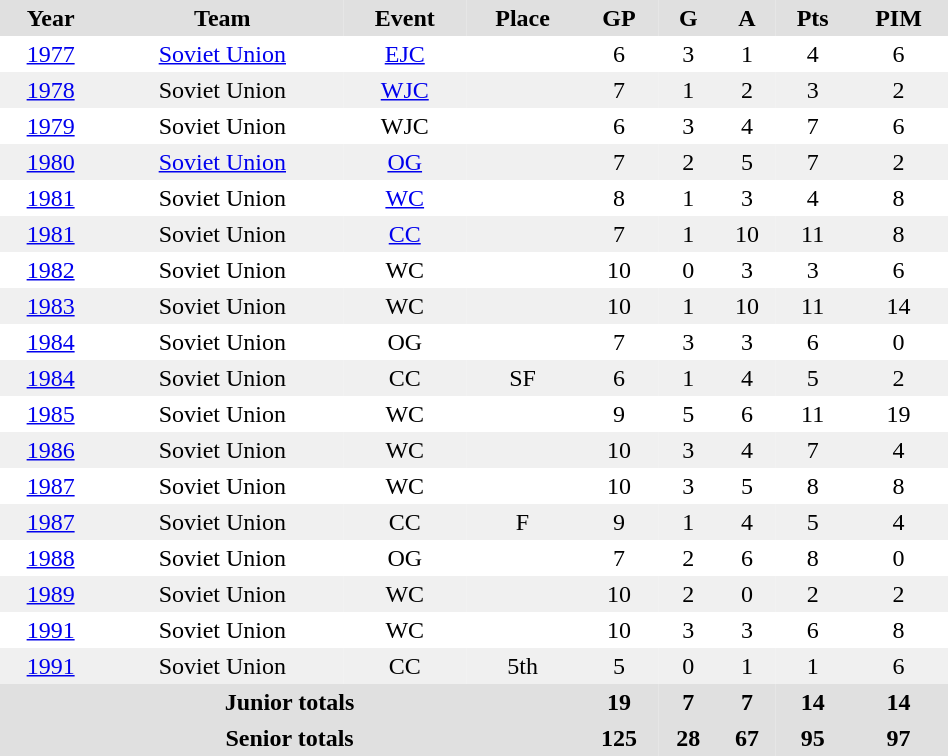<table BORDER="0" CELLPADDING="3" CELLSPACING="0" width=50%>
<tr ALIGN="center" bgcolor="#e0e0e0">
<th>Year</th>
<th>Team</th>
<th>Event</th>
<th>Place</th>
<th>GP</th>
<th>G</th>
<th>A</th>
<th>Pts</th>
<th>PIM</th>
</tr>
<tr align="center">
<td><a href='#'>1977</a></td>
<td><a href='#'>Soviet Union</a></td>
<td><a href='#'>EJC</a></td>
<td></td>
<td>6</td>
<td>3</td>
<td>1</td>
<td>4</td>
<td>6</td>
</tr>
<tr ALIGN="center" bgcolor="#f0f0f0">
<td><a href='#'>1978</a></td>
<td>Soviet Union</td>
<td><a href='#'>WJC</a></td>
<td></td>
<td>7</td>
<td>1</td>
<td>2</td>
<td>3</td>
<td>2</td>
</tr>
<tr ALIGN="center">
<td><a href='#'>1979</a></td>
<td>Soviet Union</td>
<td>WJC</td>
<td></td>
<td>6</td>
<td>3</td>
<td>4</td>
<td>7</td>
<td>6</td>
</tr>
<tr ALIGN="center" bgcolor="#f0f0f0">
<td><a href='#'>1980</a></td>
<td><a href='#'>Soviet Union</a></td>
<td><a href='#'>OG</a></td>
<td></td>
<td>7</td>
<td>2</td>
<td>5</td>
<td>7</td>
<td>2</td>
</tr>
<tr ALIGN="center">
<td><a href='#'>1981</a></td>
<td>Soviet Union</td>
<td><a href='#'>WC</a></td>
<td></td>
<td>8</td>
<td>1</td>
<td>3</td>
<td>4</td>
<td>8</td>
</tr>
<tr ALIGN="center" bgcolor="#f0f0f0">
<td><a href='#'>1981</a></td>
<td>Soviet Union</td>
<td><a href='#'>CC</a></td>
<td></td>
<td>7</td>
<td>1</td>
<td>10</td>
<td>11</td>
<td>8</td>
</tr>
<tr ALIGN="center">
<td><a href='#'>1982</a></td>
<td>Soviet Union</td>
<td>WC</td>
<td></td>
<td>10</td>
<td>0</td>
<td>3</td>
<td>3</td>
<td>6</td>
</tr>
<tr ALIGN="center" bgcolor="#f0f0f0">
<td><a href='#'>1983</a></td>
<td>Soviet Union</td>
<td>WC</td>
<td></td>
<td>10</td>
<td>1</td>
<td>10</td>
<td>11</td>
<td>14</td>
</tr>
<tr ALIGN="center">
<td><a href='#'>1984</a></td>
<td>Soviet Union</td>
<td>OG</td>
<td></td>
<td>7</td>
<td>3</td>
<td>3</td>
<td>6</td>
<td>0</td>
</tr>
<tr ALIGN="center" bgcolor="#f0f0f0">
<td><a href='#'>1984</a></td>
<td>Soviet Union</td>
<td>CC</td>
<td>SF</td>
<td>6</td>
<td>1</td>
<td>4</td>
<td>5</td>
<td>2</td>
</tr>
<tr ALIGN="center">
<td><a href='#'>1985</a></td>
<td>Soviet Union</td>
<td>WC</td>
<td></td>
<td>9</td>
<td>5</td>
<td>6</td>
<td>11</td>
<td>19</td>
</tr>
<tr ALIGN="center" bgcolor="#f0f0f0">
<td><a href='#'>1986</a></td>
<td>Soviet Union</td>
<td>WC</td>
<td></td>
<td>10</td>
<td>3</td>
<td>4</td>
<td>7</td>
<td>4</td>
</tr>
<tr ALIGN="center">
<td><a href='#'>1987</a></td>
<td>Soviet Union</td>
<td>WC</td>
<td></td>
<td>10</td>
<td>3</td>
<td>5</td>
<td>8</td>
<td>8</td>
</tr>
<tr ALIGN="center" bgcolor="#f0f0f0">
<td><a href='#'>1987</a></td>
<td>Soviet Union</td>
<td>CC</td>
<td>F</td>
<td>9</td>
<td>1</td>
<td>4</td>
<td>5</td>
<td>4</td>
</tr>
<tr ALIGN="center">
<td><a href='#'>1988</a></td>
<td>Soviet Union</td>
<td>OG</td>
<td></td>
<td>7</td>
<td>2</td>
<td>6</td>
<td>8</td>
<td>0</td>
</tr>
<tr ALIGN="center" bgcolor="#f0f0f0">
<td><a href='#'>1989</a></td>
<td>Soviet Union</td>
<td>WC</td>
<td></td>
<td>10</td>
<td>2</td>
<td>0</td>
<td>2</td>
<td>2</td>
</tr>
<tr ALIGN="center">
<td><a href='#'>1991</a></td>
<td>Soviet Union</td>
<td>WC</td>
<td></td>
<td>10</td>
<td>3</td>
<td>3</td>
<td>6</td>
<td>8</td>
</tr>
<tr ALIGN="center" bgcolor="#f0f0f0">
<td><a href='#'>1991</a></td>
<td>Soviet Union</td>
<td>CC</td>
<td>5th</td>
<td>5</td>
<td>0</td>
<td>1</td>
<td>1</td>
<td>6</td>
</tr>
<tr ALIGN="center" bgcolor="#e0e0e0">
<th colspan=4>Junior totals</th>
<th>19</th>
<th>7</th>
<th>7</th>
<th>14</th>
<th>14</th>
</tr>
<tr ALIGN="center" bgcolor="#e0e0e0">
<th colspan=4>Senior totals</th>
<th>125</th>
<th>28</th>
<th>67</th>
<th>95</th>
<th>97</th>
</tr>
</table>
